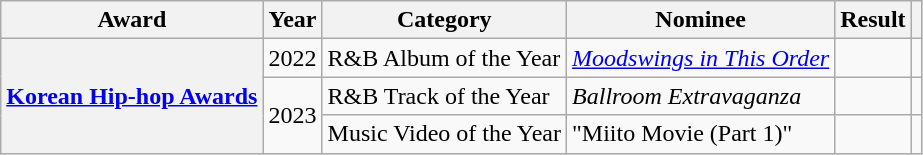<table class="wikitable plainrowheaders">
<tr>
<th scope="col">Award</th>
<th scope="col">Year</th>
<th scope="col">Category</th>
<th scope="col">Nominee</th>
<th scope="col">Result</th>
<th scope="col" class="unsortable"></th>
</tr>
<tr>
<th rowspan="3" scope="row"><a href='#'>Korean Hip-hop Awards</a></th>
<td>2022</td>
<td>R&B Album of the Year</td>
<td><em><a href='#'>Moodswings in This Order</a></em></td>
<td></td>
<td style="text-align:center"></td>
</tr>
<tr>
<td rowspan="2">2023</td>
<td>R&B Track of the Year</td>
<td><em>Ballroom Extravaganza</em></td>
<td></td>
<td style="text-align:center"></td>
</tr>
<tr>
<td>Music Video of the Year</td>
<td>"Miito Movie (Part 1)⁣"</td>
<td></td>
<td style="text-align:center"></td>
</tr>
</table>
